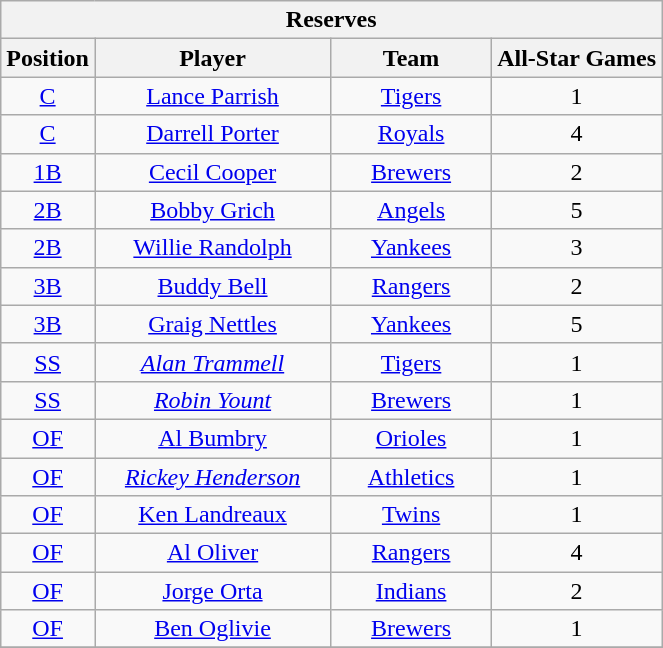<table class="wikitable" style="font-size: 100%; text-align:center;">
<tr>
<th colspan="4">Reserves</th>
</tr>
<tr>
<th>Position</th>
<th width="150">Player</th>
<th width="100">Team</th>
<th>All-Star Games</th>
</tr>
<tr>
<td><a href='#'>C</a></td>
<td><a href='#'>Lance Parrish</a></td>
<td><a href='#'>Tigers</a></td>
<td>1</td>
</tr>
<tr>
<td><a href='#'>C</a></td>
<td><a href='#'>Darrell Porter</a></td>
<td><a href='#'>Royals</a></td>
<td>4</td>
</tr>
<tr>
<td><a href='#'>1B</a></td>
<td><a href='#'>Cecil Cooper</a></td>
<td><a href='#'>Brewers</a></td>
<td>2</td>
</tr>
<tr>
<td><a href='#'>2B</a></td>
<td><a href='#'>Bobby Grich</a></td>
<td><a href='#'>Angels</a></td>
<td>5</td>
</tr>
<tr>
<td><a href='#'>2B</a></td>
<td><a href='#'>Willie Randolph</a></td>
<td><a href='#'>Yankees</a></td>
<td>3</td>
</tr>
<tr>
<td><a href='#'>3B</a></td>
<td><a href='#'>Buddy Bell</a></td>
<td><a href='#'>Rangers</a></td>
<td>2</td>
</tr>
<tr>
<td><a href='#'>3B</a></td>
<td><a href='#'>Graig Nettles</a></td>
<td><a href='#'>Yankees</a></td>
<td>5</td>
</tr>
<tr>
<td><a href='#'>SS</a></td>
<td><em><a href='#'>Alan Trammell</a></em></td>
<td><a href='#'>Tigers</a></td>
<td>1</td>
</tr>
<tr>
<td><a href='#'>SS</a></td>
<td><em><a href='#'>Robin Yount</a></em></td>
<td><a href='#'>Brewers</a></td>
<td>1</td>
</tr>
<tr>
<td><a href='#'>OF</a></td>
<td><a href='#'>Al Bumbry</a></td>
<td><a href='#'>Orioles</a></td>
<td>1</td>
</tr>
<tr>
<td><a href='#'>OF</a></td>
<td><em><a href='#'>Rickey Henderson</a></em></td>
<td><a href='#'>Athletics</a></td>
<td>1</td>
</tr>
<tr>
<td><a href='#'>OF</a></td>
<td><a href='#'>Ken Landreaux</a></td>
<td><a href='#'>Twins</a></td>
<td>1</td>
</tr>
<tr>
<td><a href='#'>OF</a></td>
<td><a href='#'>Al Oliver</a></td>
<td><a href='#'>Rangers</a></td>
<td>4</td>
</tr>
<tr>
<td><a href='#'>OF</a></td>
<td><a href='#'>Jorge Orta</a></td>
<td><a href='#'>Indians</a></td>
<td>2</td>
</tr>
<tr>
<td><a href='#'>OF</a></td>
<td><a href='#'>Ben Oglivie</a></td>
<td><a href='#'>Brewers</a></td>
<td>1</td>
</tr>
<tr>
</tr>
</table>
